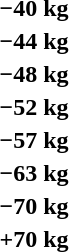<table>
<tr>
<th rowspan=2>−40 kg</th>
<td rowspan=2></td>
<td rowspan=2></td>
<td></td>
</tr>
<tr>
<td></td>
</tr>
<tr>
<th rowspan=2>−44 kg</th>
<td rowspan=2></td>
<td rowspan=2></td>
<td></td>
</tr>
<tr>
<td></td>
</tr>
<tr>
<th rowspan=2>−48 kg</th>
<td rowspan=2></td>
<td rowspan=2></td>
<td></td>
</tr>
<tr>
<td></td>
</tr>
<tr>
<th rowspan=2>−52 kg</th>
<td rowspan=2></td>
<td rowspan=2></td>
<td></td>
</tr>
<tr>
<td></td>
</tr>
<tr>
<th rowspan=2>−57 kg</th>
<td rowspan=2></td>
<td rowspan=2></td>
<td></td>
</tr>
<tr>
<td></td>
</tr>
<tr>
<th rowspan=2>−63 kg</th>
<td rowspan=2></td>
<td rowspan=2></td>
<td></td>
</tr>
<tr>
<td></td>
</tr>
<tr>
<th rowspan=2>−70 kg</th>
<td rowspan=2></td>
<td rowspan=2></td>
<td></td>
</tr>
<tr>
<td></td>
</tr>
<tr>
<th rowspan=2>+70 kg</th>
<td rowspan=2></td>
<td rowspan=2></td>
<td></td>
</tr>
<tr>
<td></td>
</tr>
</table>
